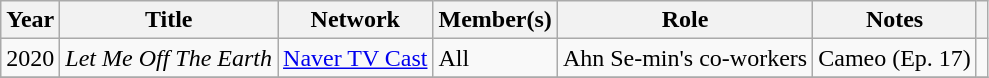<table class="wikitable sortable">
<tr>
<th>Year</th>
<th>Title</th>
<th>Network</th>
<th scope="col" class="unsortable">Member(s)</th>
<th scope="col" class="unsortable">Role</th>
<th scope="col" class="unsortable">Notes</th>
<th scope="col" class="unsortable"></th>
</tr>
<tr>
<td>2020</td>
<td><em>Let Me Off The Earth</em></td>
<td><a href='#'>Naver TV Cast</a></td>
<td>All</td>
<td>Ahn Se-min's co-workers</td>
<td>Cameo (Ep. 17)</td>
<td style="text-align:center;"></td>
</tr>
<tr>
</tr>
</table>
